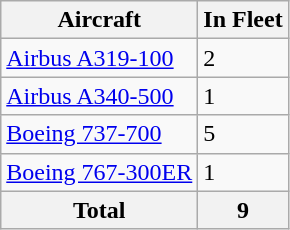<table class="wikitable">
<tr>
<th>Aircraft</th>
<th>In Fleet</th>
</tr>
<tr>
<td><a href='#'>Airbus A319-100</a></td>
<td>2</td>
</tr>
<tr>
<td><a href='#'>Airbus A340-500</a></td>
<td>1</td>
</tr>
<tr>
<td><a href='#'>Boeing 737-700</a></td>
<td>5</td>
</tr>
<tr>
<td><a href='#'>Boeing 767-300ER</a></td>
<td>1</td>
</tr>
<tr>
<th>Total</th>
<th>9</th>
</tr>
</table>
